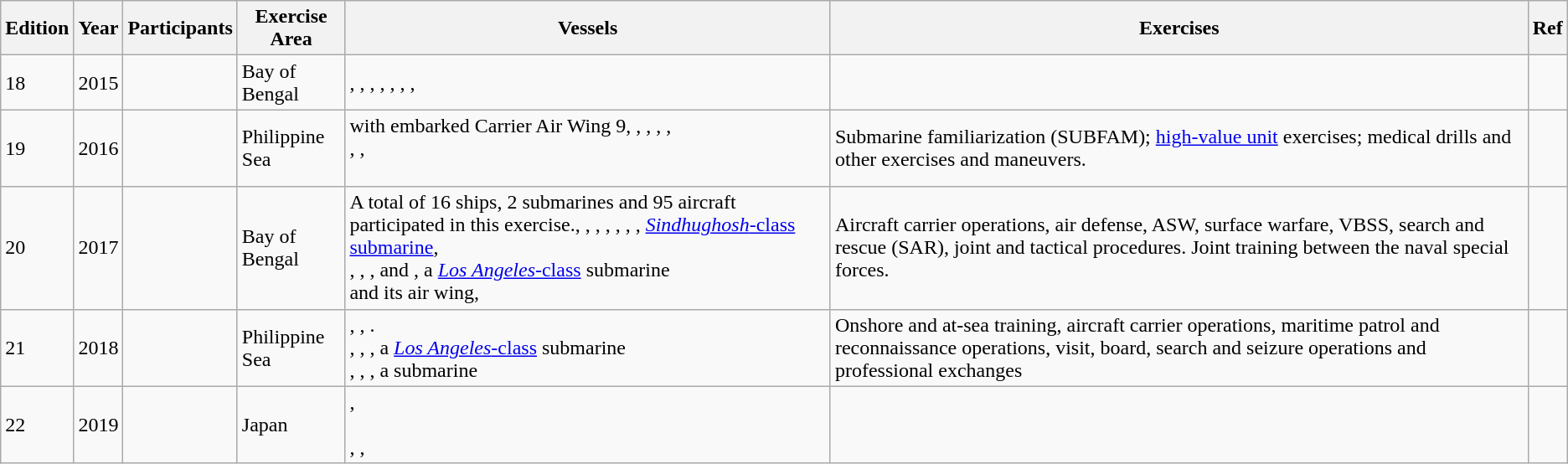<table class="wikitable">
<tr>
<th>Edition</th>
<th>Year</th>
<th>Participants</th>
<th>Exercise Area</th>
<th>Vessels</th>
<th>Exercises</th>
<th>Ref</th>
</tr>
<tr>
<td>18</td>
<td>2015</td>
<td>  </td>
<td>Bay of Bengal</td>
<td>, , , , , , , <br></td>
<td></td>
<td></td>
</tr>
<tr>
<td>19</td>
<td>2016</td>
<td>  </td>
<td>Philippine Sea</td>
<td> with embarked Carrier Air Wing 9, , , , , <br>, , <br><br></td>
<td>Submarine familiarization (SUBFAM); <a href='#'>high-value unit</a> exercises; medical drills and other exercises and maneuvers.</td>
<td></td>
</tr>
<tr>
<td>20</td>
<td>2017</td>
<td>  </td>
<td>Bay of Bengal</td>
<td>A total of 16 ships, 2 submarines and 95 aircraft participated in this exercise., , , , , , , <a href='#'><em>Sindhughosh</em>-class submarine</a>, <br>, , ,  and , a <a href='#'><em>Los Angeles</em>-class</a>  submarine<br> and its air wing, </td>
<td>Aircraft carrier operations, air defense, ASW, surface warfare, VBSS, search and rescue (SAR), joint and tactical procedures. Joint training between the naval special forces.</td>
<td></td>
</tr>
<tr>
<td>21</td>
<td>2018</td>
<td>  </td>
<td>Philippine Sea</td>
<td>, , . <br>, , , a <a href='#'><em>Los Angeles</em>-class</a> submarine<br>, , , a submarine</td>
<td>Onshore and at-sea training, aircraft carrier operations, maritime patrol and reconnaissance operations, visit, board, search and seizure operations and professional exchanges</td>
<td></td>
</tr>
<tr>
<td>22</td>
<td>2019</td>
<td>  </td>
<td>Japan</td>
<td>, <br><br>,  , </td>
<td></td>
<td></td>
</tr>
</table>
